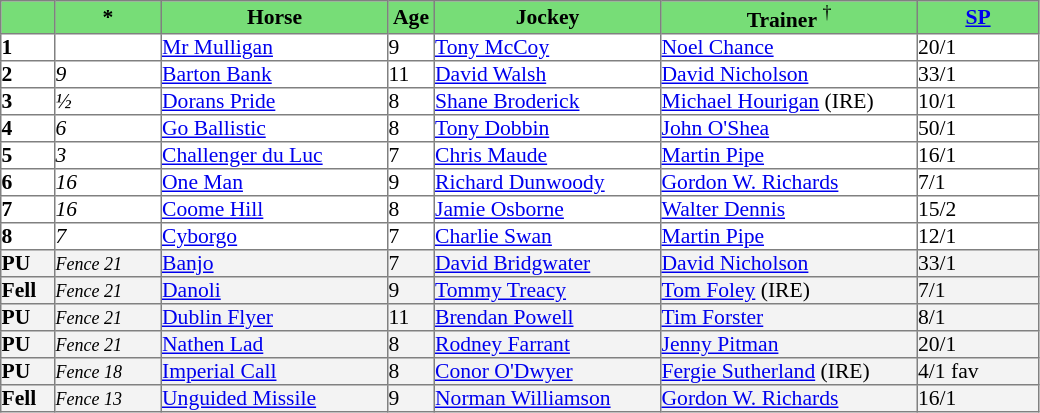<table border="1" cellpadding="0" style="border-collapse: collapse; font-size:90%">
<tr bgcolor="#77dd77" align="center">
<td width="35px"></td>
<td width="70px"><strong>*</strong></td>
<td width="150px"><strong>Horse</strong></td>
<td width="30px"><strong>Age</strong></td>
<td width="150px"><strong>Jockey</strong></td>
<td width="170px"><strong>Trainer</strong> <sup>†</sup></td>
<td width="80px"><strong><a href='#'>SP</a></strong></td>
</tr>
<tr>
<td><strong>1</strong></td>
<td></td>
<td><a href='#'>Mr Mulligan</a></td>
<td>9</td>
<td><a href='#'>Tony McCoy</a></td>
<td><a href='#'>Noel Chance</a></td>
<td>20/1</td>
</tr>
<tr>
<td><strong>2</strong></td>
<td><em>9</em></td>
<td><a href='#'>Barton Bank</a></td>
<td>11</td>
<td><a href='#'>David Walsh</a></td>
<td><a href='#'>David Nicholson</a></td>
<td>33/1</td>
</tr>
<tr>
<td><strong>3</strong></td>
<td><em>½</em></td>
<td><a href='#'>Dorans Pride</a></td>
<td>8</td>
<td><a href='#'>Shane Broderick</a></td>
<td><a href='#'>Michael Hourigan</a> (IRE)</td>
<td>10/1</td>
</tr>
<tr>
<td><strong>4</strong></td>
<td><em>6</em></td>
<td><a href='#'>Go Ballistic</a></td>
<td>8</td>
<td><a href='#'>Tony Dobbin</a></td>
<td><a href='#'>John O'Shea</a></td>
<td>50/1</td>
</tr>
<tr>
<td><strong>5</strong></td>
<td><em>3</em></td>
<td><a href='#'>Challenger du Luc</a></td>
<td>7</td>
<td><a href='#'>Chris Maude</a></td>
<td><a href='#'>Martin Pipe</a></td>
<td>16/1</td>
</tr>
<tr>
<td><strong>6</strong></td>
<td><em>16</em></td>
<td><a href='#'>One Man</a></td>
<td>9</td>
<td><a href='#'>Richard Dunwoody</a></td>
<td><a href='#'>Gordon W. Richards</a></td>
<td>7/1</td>
</tr>
<tr>
<td><strong>7</strong></td>
<td><em>16</em></td>
<td><a href='#'>Coome Hill</a></td>
<td>8</td>
<td><a href='#'>Jamie Osborne</a></td>
<td><a href='#'>Walter Dennis</a></td>
<td>15/2</td>
</tr>
<tr>
<td><strong>8</strong></td>
<td><em>7</em></td>
<td><a href='#'>Cyborgo</a></td>
<td>7</td>
<td><a href='#'>Charlie Swan</a></td>
<td><a href='#'>Martin Pipe</a></td>
<td>12/1</td>
</tr>
<tr bgcolor="#f3f3f3">
<td><strong>PU</strong></td>
<td><small><em>Fence 21</em></small></td>
<td><a href='#'>Banjo</a></td>
<td>7</td>
<td><a href='#'>David Bridgwater</a></td>
<td><a href='#'>David Nicholson</a></td>
<td>33/1</td>
</tr>
<tr bgcolor="#f3f3f3">
<td><strong>Fell</strong></td>
<td><small><em>Fence 21</em></small></td>
<td><a href='#'>Danoli</a></td>
<td>9</td>
<td><a href='#'>Tommy Treacy</a></td>
<td><a href='#'>Tom Foley</a> (IRE)</td>
<td>7/1</td>
</tr>
<tr bgcolor="#f3f3f3">
<td><strong>PU</strong></td>
<td><small><em>Fence 21</em></small></td>
<td><a href='#'>Dublin Flyer</a></td>
<td>11</td>
<td><a href='#'>Brendan Powell</a></td>
<td><a href='#'>Tim Forster</a></td>
<td>8/1</td>
</tr>
<tr bgcolor="#f3f3f3">
<td><strong>PU</strong></td>
<td><small><em>Fence 21</em></small></td>
<td><a href='#'>Nathen Lad</a></td>
<td>8</td>
<td><a href='#'>Rodney Farrant</a></td>
<td><a href='#'>Jenny Pitman</a></td>
<td>20/1</td>
</tr>
<tr bgcolor="#f3f3f3">
<td><strong>PU</strong></td>
<td><small><em>Fence 18</em></small></td>
<td><a href='#'>Imperial Call</a></td>
<td>8</td>
<td><a href='#'>Conor O'Dwyer</a></td>
<td><a href='#'>Fergie Sutherland</a> (IRE)</td>
<td>4/1 fav</td>
</tr>
<tr bgcolor="#f3f3f3">
<td><strong>Fell</strong></td>
<td><small><em>Fence 13</em></small></td>
<td><a href='#'>Unguided Missile</a></td>
<td>9</td>
<td><a href='#'>Norman Williamson</a></td>
<td><a href='#'>Gordon W. Richards</a></td>
<td>16/1</td>
</tr>
</table>
